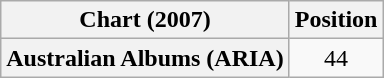<table class="wikitable plainrowheaders" style="text-align:center">
<tr>
<th scope="col">Chart (2007)</th>
<th scope="col">Position</th>
</tr>
<tr>
<th scope="row">Australian Albums (ARIA)</th>
<td>44</td>
</tr>
</table>
